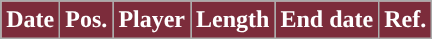<table class="wikitable plainrowheaders sortable">
<tr>
<th style="background:#7C2C3B; color:#FFFFFF; ">Date</th>
<th style="background:#7C2C3B; color:#FFFFFF; ">Pos.</th>
<th style="background:#7C2C3B; color:#FFFFFF; ">Player</th>
<th style="background:#7C2C3B; color:#FFFFFF; ">Length</th>
<th style="background:#7C2C3B; color:#FFFFFF; ">End date</th>
<th style="background:#7C2C3B; color:#FFFFFF; ">Ref.</th>
</tr>
</table>
